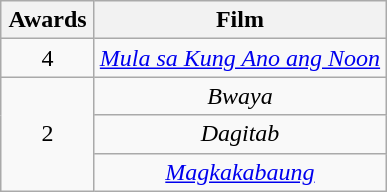<table class="wikitable" style="text-align:center;">
<tr>
<th scope="col" width="55">Awards</th>
<th scope="col" align="center">Film</th>
</tr>
<tr>
<td style="text-align:center">4</td>
<td><em><a href='#'>Mula sa Kung Ano ang Noon</a></em></td>
</tr>
<tr>
<td rowspan="3" style="text-align:center">2</td>
<td><em>Bwaya</em></td>
</tr>
<tr>
<td><em>Dagitab</em></td>
</tr>
<tr>
<td><em><a href='#'>Magkakabaung</a></em></td>
</tr>
</table>
